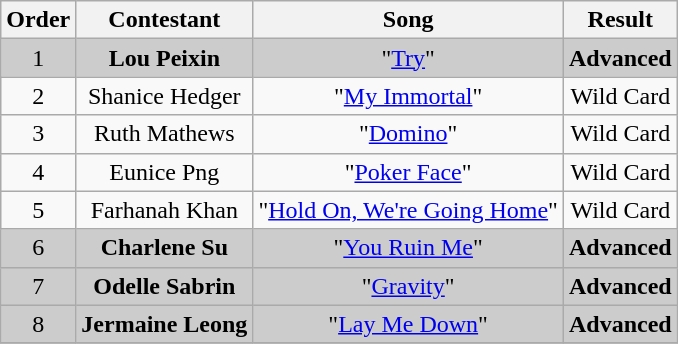<table class="wikitable plainrowheaders" style="text-align:center;">
<tr>
<th scope="col">Order</th>
<th scope="col">Contestant</th>
<th scope="col">Song</th>
<th scope="col">Result</th>
</tr>
<tr style="background:#ccc;">
<td scope="row">1</td>
<td><strong>Lou Peixin</strong></td>
<td>"<a href='#'>Try</a>"</td>
<td><strong>Advanced</strong></td>
</tr>
<tr>
<td scope="row">2</td>
<td>Shanice Hedger</td>
<td>"<a href='#'>My Immortal</a>"</td>
<td>Wild Card</td>
</tr>
<tr>
<td scope="row">3</td>
<td>Ruth Mathews</td>
<td>"<a href='#'>Domino</a>"</td>
<td>Wild Card</td>
</tr>
<tr>
<td scope="row">4</td>
<td>Eunice Png</td>
<td>"<a href='#'>Poker Face</a>"</td>
<td>Wild Card</td>
</tr>
<tr>
<td scope="row">5</td>
<td>Farhanah Khan</td>
<td>"<a href='#'>Hold On, We're Going Home</a>"</td>
<td>Wild Card</td>
</tr>
<tr style="background:#ccc;">
<td scope="row">6</td>
<td><strong>Charlene Su</strong></td>
<td>"<a href='#'>You Ruin Me</a>"</td>
<td><strong>Advanced</strong></td>
</tr>
<tr style="background:#ccc;">
<td scope="row">7</td>
<td><strong>Odelle Sabrin</strong></td>
<td>"<a href='#'>Gravity</a>"</td>
<td><strong>Advanced</strong></td>
</tr>
<tr style="background:#ccc;">
<td scope="row">8</td>
<td><strong>Jermaine Leong</strong></td>
<td>"<a href='#'>Lay Me Down</a>"</td>
<td><strong>Advanced</strong></td>
</tr>
<tr>
</tr>
</table>
